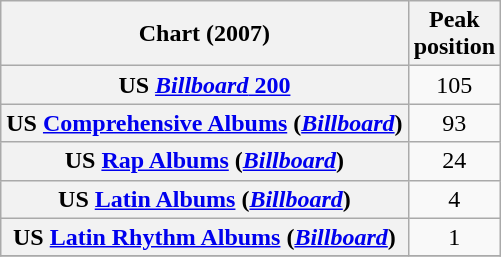<table class="wikitable sortable plainrowheaders">
<tr>
<th>Chart (2007)</th>
<th>Peak<br>position</th>
</tr>
<tr>
<th scope="row">US <a href='#'><em>Billboard</em> 200</a></th>
<td style="text-align:center;">105</td>
</tr>
<tr>
<th scope="row">US <a href='#'>Comprehensive Albums</a> (<em><a href='#'>Billboard</a></em>)</th>
<td style="text-align:center;">93</td>
</tr>
<tr>
<th scope="row">US <a href='#'>Rap Albums</a> (<em><a href='#'>Billboard</a></em>)</th>
<td style="text-align:center;">24</td>
</tr>
<tr>
<th scope="row">US <a href='#'>Latin Albums</a> (<em><a href='#'>Billboard</a></em>)</th>
<td style="text-align:center;">4</td>
</tr>
<tr>
<th scope="row">US <a href='#'>Latin Rhythm Albums</a> (<em><a href='#'>Billboard</a></em>)</th>
<td style="text-align:center;">1</td>
</tr>
<tr>
</tr>
</table>
